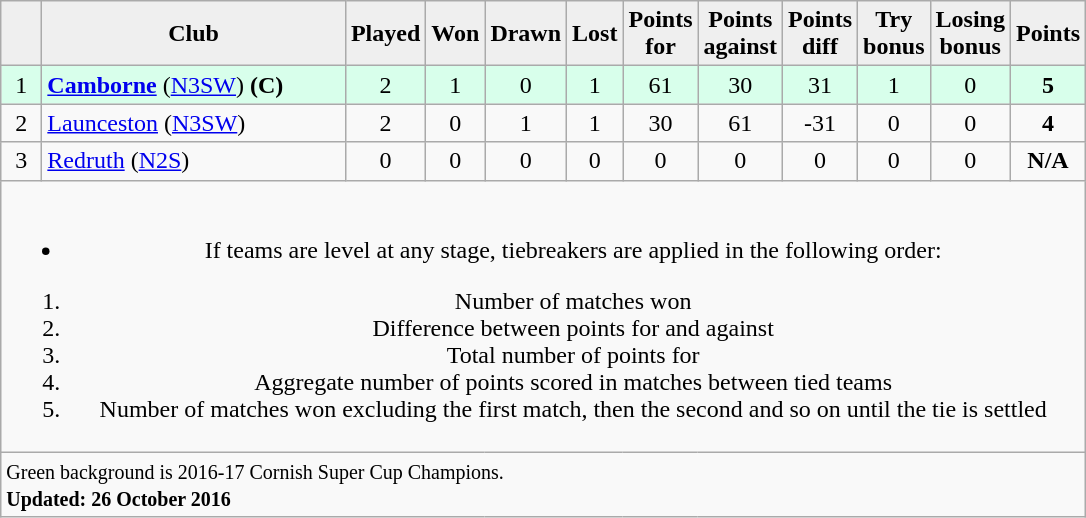<table class="wikitable" style="text-align: center;">
<tr>
<th style="background-color:#efefef" width="20"></th>
<th style="background-color:#efefef" width="195">Club</th>
<th style="background-color:#efefef" width="20">Played</th>
<th style="background-color:#efefef" width="20">Won</th>
<th style="background-color:#efefef" width="20">Drawn</th>
<th style="background-color:#efefef" width="20">Lost</th>
<th style="background-color:#efefef" width="20">Points for</th>
<th style="background-color:#efefef" width="20">Points against</th>
<th style="background-color:#efefef" width="20">Points diff</th>
<th style="background-color:#efefef" width="20">Try bonus</th>
<th style="background-color:#efefef" width="20">Losing bonus</th>
<th style="background-color:#efefef" width="20">Points</th>
</tr>
<tr style="background-color:#d8ffeb;text-align:center;">
<td>1</td>
<td style="text-align:left;"><strong><a href='#'>Camborne</a></strong> (<a href='#'>N3SW</a>) <strong>(C)</strong></td>
<td>2</td>
<td>1</td>
<td>0</td>
<td>1</td>
<td>61</td>
<td>30</td>
<td>31</td>
<td>1</td>
<td>0</td>
<td><strong>5</strong></td>
</tr>
<tr>
<td>2</td>
<td style="text-align:left;"><a href='#'>Launceston</a> (<a href='#'>N3SW</a>)</td>
<td>2</td>
<td>0</td>
<td>1</td>
<td>1</td>
<td>30</td>
<td>61</td>
<td>-31</td>
<td>0</td>
<td>0</td>
<td><strong>4</strong></td>
</tr>
<tr>
<td>3</td>
<td style="text-align:left;"><a href='#'>Redruth</a> (<a href='#'>N2S</a>)</td>
<td>0</td>
<td>0</td>
<td>0</td>
<td>0</td>
<td>0</td>
<td>0</td>
<td>0</td>
<td>0</td>
<td>0</td>
<td><strong>N/A</strong></td>
</tr>
<tr>
<td colspan="15"><br><ul><li>If teams are level at any stage, tiebreakers are applied in the following order:</li></ul><ol><li>Number of matches won</li><li>Difference between points for and against</li><li>Total number of points for</li><li>Aggregate number of points scored in matches between tied teams</li><li>Number of matches won excluding the first match, then the second and so on until the tie is settled</li></ol></td>
</tr>
<tr | style="text-align:left;" |>
<td colspan="15" style="border:0px"><small><span>Green background</span> is 2016-17 Cornish Super Cup Champions.<br><strong>Updated: 26 October 2016</strong></small></td>
</tr>
</table>
